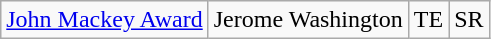<table class="wikitable">
<tr>
<td><a href='#'>John Mackey Award</a></td>
<td>Jerome Washington</td>
<td>TE</td>
<td>SR</td>
</tr>
</table>
